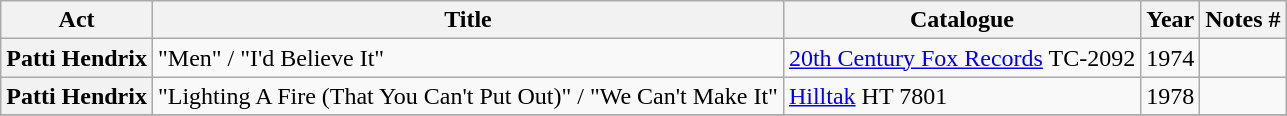<table class="wikitable plainrowheaders sortable">
<tr>
<th scope="col" class="unsortable">Act</th>
<th scope="col">Title</th>
<th scope="col">Catalogue</th>
<th scope="col">Year</th>
<th scope="col" class="unsortable">Notes #</th>
</tr>
<tr>
<th scope="row">Patti Hendrix</th>
<td>"Men" / "I'd Believe It"</td>
<td><a href='#'>20th Century Fox Records</a> TC-2092</td>
<td>1974</td>
<td></td>
</tr>
<tr>
<th scope="row">Patti Hendrix</th>
<td>"Lighting A Fire (That You Can't Put Out)" / "We Can't Make It"</td>
<td><a href='#'>Hilltak</a> HT 7801</td>
<td>1978</td>
<td></td>
</tr>
<tr>
</tr>
</table>
